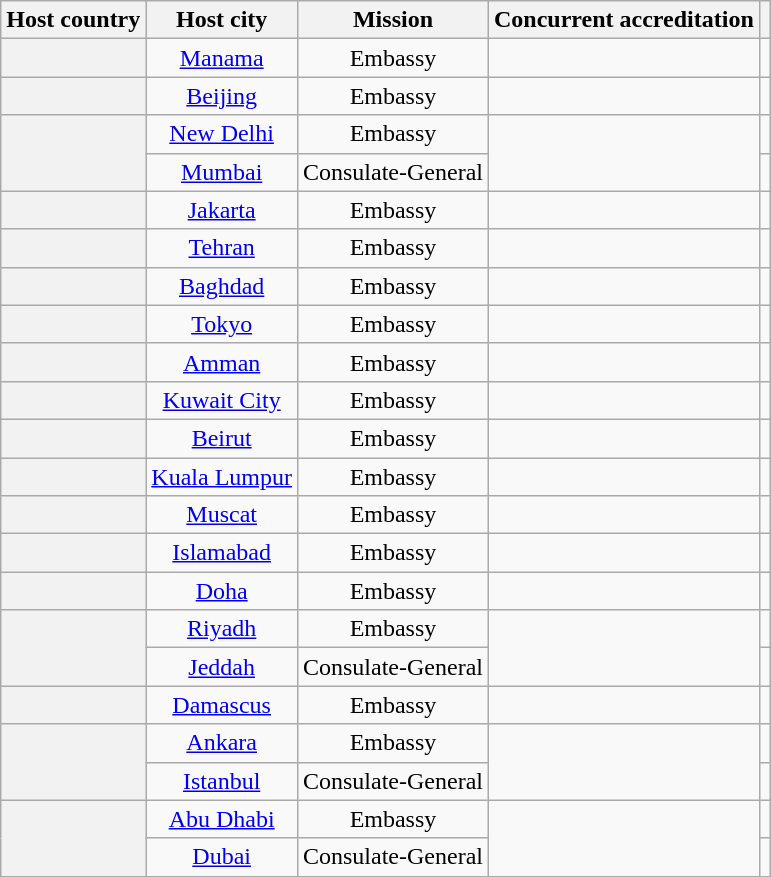<table class="wikitable plainrowheaders" style="text-align:center">
<tr>
<th scope="col">Host country</th>
<th scope="col">Host city</th>
<th scope="col">Mission</th>
<th scope="col">Concurrent accreditation</th>
<th scope="col"></th>
</tr>
<tr>
<th scope="row"></th>
<td><a href='#'>Manama</a></td>
<td>Embassy</td>
<td></td>
<td></td>
</tr>
<tr>
<th scope="row"></th>
<td><a href='#'>Beijing</a></td>
<td>Embassy</td>
<td></td>
<td></td>
</tr>
<tr>
<th scope="row" rowspan="2"></th>
<td><a href='#'>New Delhi</a></td>
<td>Embassy</td>
<td rowspan="2"></td>
<td></td>
</tr>
<tr>
<td><a href='#'>Mumbai</a></td>
<td>Consulate-General</td>
<td></td>
</tr>
<tr>
<th scope="row"></th>
<td><a href='#'>Jakarta</a></td>
<td>Embassy</td>
<td></td>
<td></td>
</tr>
<tr>
<th scope="row"></th>
<td><a href='#'>Tehran</a></td>
<td>Embassy</td>
<td></td>
<td></td>
</tr>
<tr>
<th scope="row"></th>
<td><a href='#'>Baghdad</a></td>
<td>Embassy</td>
<td></td>
<td></td>
</tr>
<tr>
<th scope="row"></th>
<td><a href='#'>Tokyo</a></td>
<td>Embassy</td>
<td></td>
<td></td>
</tr>
<tr>
<th scope="row"></th>
<td><a href='#'>Amman</a></td>
<td>Embassy</td>
<td></td>
<td></td>
</tr>
<tr>
<th scope="row"></th>
<td><a href='#'>Kuwait City</a></td>
<td>Embassy</td>
<td></td>
<td></td>
</tr>
<tr>
<th scope="row"></th>
<td><a href='#'>Beirut</a></td>
<td>Embassy</td>
<td></td>
<td></td>
</tr>
<tr>
<th scope="row"></th>
<td><a href='#'>Kuala Lumpur</a></td>
<td>Embassy</td>
<td></td>
<td></td>
</tr>
<tr>
<th scope="row"></th>
<td><a href='#'>Muscat</a></td>
<td>Embassy</td>
<td></td>
<td></td>
</tr>
<tr>
<th scope="row"></th>
<td><a href='#'>Islamabad</a></td>
<td>Embassy</td>
<td></td>
<td></td>
</tr>
<tr>
<th scope="row"></th>
<td><a href='#'>Doha</a></td>
<td>Embassy</td>
<td></td>
<td></td>
</tr>
<tr>
<th scope="row" rowspan="2"></th>
<td><a href='#'>Riyadh</a></td>
<td>Embassy</td>
<td rowspan="2"></td>
<td></td>
</tr>
<tr>
<td><a href='#'>Jeddah</a></td>
<td>Consulate-General</td>
<td></td>
</tr>
<tr>
<th scope="row"></th>
<td><a href='#'>Damascus</a></td>
<td>Embassy</td>
<td></td>
<td></td>
</tr>
<tr>
<th scope="row" rowspan="2"></th>
<td><a href='#'>Ankara</a></td>
<td>Embassy</td>
<td rowspan="2"></td>
<td></td>
</tr>
<tr>
<td><a href='#'>Istanbul</a></td>
<td>Consulate-General</td>
<td></td>
</tr>
<tr>
<th scope="row" rowspan="2"></th>
<td><a href='#'>Abu Dhabi</a></td>
<td>Embassy</td>
<td rowspan="2"></td>
<td></td>
</tr>
<tr>
<td><a href='#'>Dubai</a></td>
<td>Consulate-General</td>
<td></td>
</tr>
</table>
